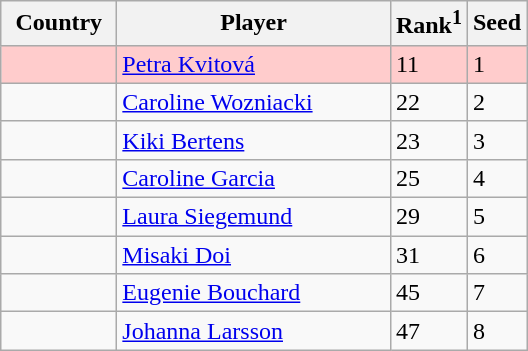<table class="sortable wikitable">
<tr>
<th width="70">Country</th>
<th width="175">Player</th>
<th>Rank<sup>1</sup></th>
<th>Seed</th>
</tr>
<tr style="background:#fcc;">
<td></td>
<td><a href='#'>Petra Kvitová</a></td>
<td>11</td>
<td>1</td>
</tr>
<tr>
<td></td>
<td><a href='#'>Caroline Wozniacki</a></td>
<td>22</td>
<td>2</td>
</tr>
<tr>
<td></td>
<td><a href='#'>Kiki Bertens</a></td>
<td>23</td>
<td>3</td>
</tr>
<tr>
<td></td>
<td><a href='#'>Caroline Garcia</a></td>
<td>25</td>
<td>4</td>
</tr>
<tr>
<td></td>
<td><a href='#'>Laura Siegemund</a></td>
<td>29</td>
<td>5</td>
</tr>
<tr>
<td></td>
<td><a href='#'>Misaki Doi</a></td>
<td>31</td>
<td>6</td>
</tr>
<tr>
<td></td>
<td><a href='#'>Eugenie Bouchard</a></td>
<td>45</td>
<td>7</td>
</tr>
<tr>
<td></td>
<td><a href='#'>Johanna Larsson</a></td>
<td>47</td>
<td>8</td>
</tr>
</table>
